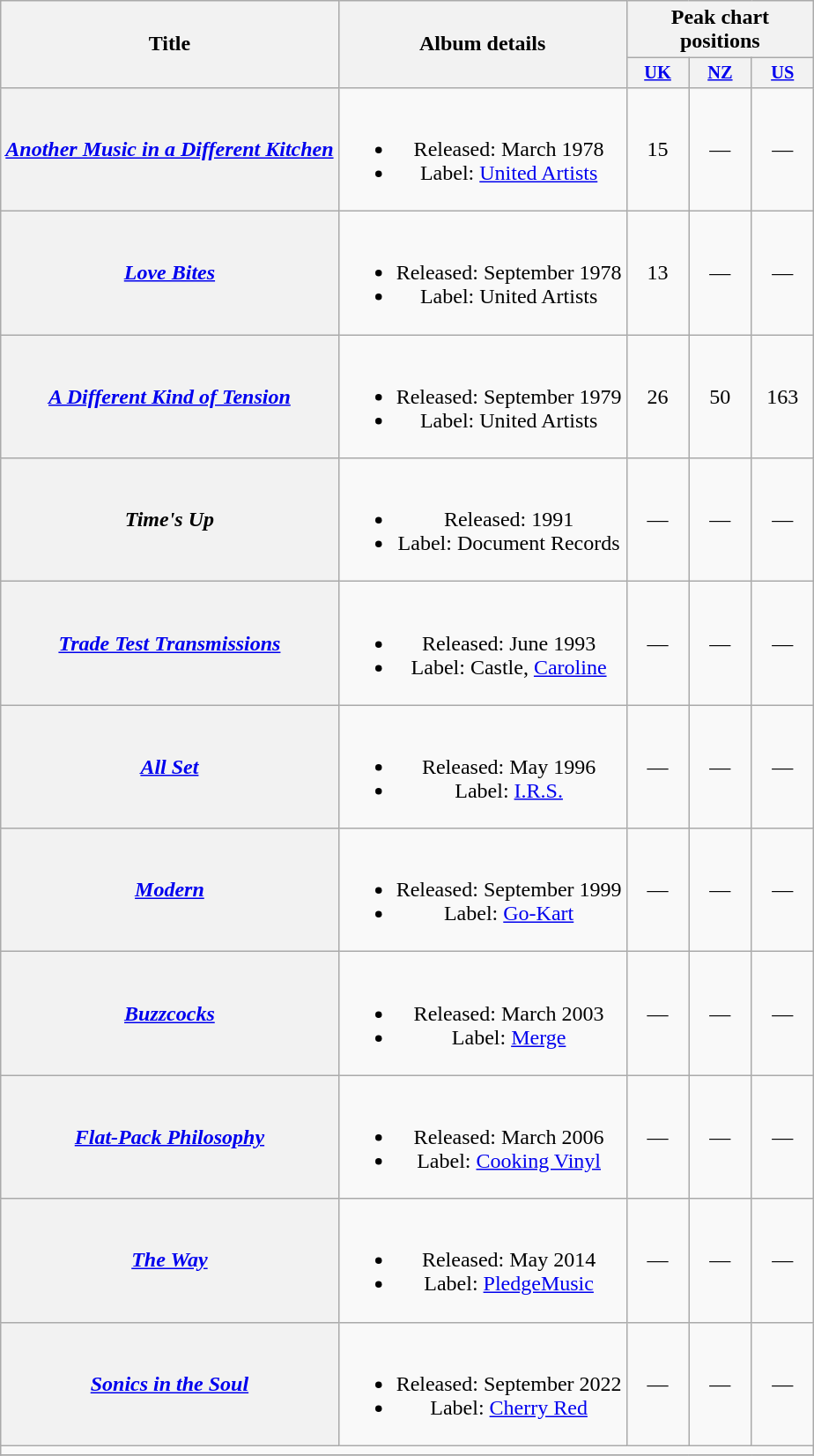<table class="wikitable plainrowheaders" style="text-align:center;">
<tr>
<th rowspan="2">Title</th>
<th rowspan="2">Album details</th>
<th colspan="3">Peak chart positions</th>
</tr>
<tr>
<th style="width:3em;font-size:85%"><a href='#'>UK</a><br></th>
<th style="width:3em;font-size:85%"><a href='#'>NZ</a><br></th>
<th style="width:3em;font-size:85%"><a href='#'>US</a><br></th>
</tr>
<tr>
<th scope="row"><em><a href='#'>Another Music in a Different Kitchen</a></em></th>
<td><br><ul><li>Released: March 1978</li><li>Label: <a href='#'>United Artists</a></li></ul></td>
<td>15</td>
<td>—</td>
<td>—</td>
</tr>
<tr>
<th scope="row"><em><a href='#'>Love Bites</a></em></th>
<td><br><ul><li>Released: September 1978</li><li>Label: United Artists</li></ul></td>
<td>13</td>
<td>—</td>
<td>—</td>
</tr>
<tr>
<th scope="row"><em><a href='#'>A Different Kind of Tension</a></em></th>
<td><br><ul><li>Released: September 1979</li><li>Label: United Artists</li></ul></td>
<td>26</td>
<td>50</td>
<td>163</td>
</tr>
<tr>
<th scope="row"><em>Time's Up</em></th>
<td><br><ul><li>Released: 1991</li><li>Label: Document Records</li></ul></td>
<td>—</td>
<td>—</td>
<td>—</td>
</tr>
<tr>
<th scope="row"><em><a href='#'>Trade Test Transmissions</a></em></th>
<td><br><ul><li>Released: June 1993</li><li>Label: Castle, <a href='#'>Caroline</a></li></ul></td>
<td>—</td>
<td>—</td>
<td>—</td>
</tr>
<tr>
<th scope="row"><em><a href='#'>All Set</a></em></th>
<td><br><ul><li>Released: May 1996</li><li>Label: <a href='#'>I.R.S.</a></li></ul></td>
<td>—</td>
<td>—</td>
<td>—</td>
</tr>
<tr>
<th scope="row"><em><a href='#'>Modern</a></em></th>
<td><br><ul><li>Released: September 1999</li><li>Label: <a href='#'>Go-Kart</a></li></ul></td>
<td>—</td>
<td>—</td>
<td>—</td>
</tr>
<tr>
<th scope="row"><em><a href='#'>Buzzcocks</a></em></th>
<td><br><ul><li>Released: March 2003</li><li>Label: <a href='#'>Merge</a></li></ul></td>
<td>—</td>
<td>—</td>
<td>—</td>
</tr>
<tr>
<th scope="row"><em><a href='#'>Flat-Pack Philosophy</a></em></th>
<td><br><ul><li>Released: March 2006</li><li>Label: <a href='#'>Cooking Vinyl</a></li></ul></td>
<td>—</td>
<td>—</td>
<td>—</td>
</tr>
<tr>
<th scope="row"><em><a href='#'>The Way</a></em></th>
<td><br><ul><li>Released: May 2014</li><li>Label: <a href='#'>PledgeMusic</a></li></ul></td>
<td>—</td>
<td>—</td>
<td>—</td>
</tr>
<tr>
<th scope="row"><em><a href='#'>Sonics in the Soul</a></em></th>
<td><br><ul><li>Released: September 2022</li><li>Label: <a href='#'>Cherry Red</a></li></ul></td>
<td>—</td>
<td>—</td>
<td>—</td>
</tr>
<tr>
<td colspan="5"></td>
</tr>
<tr>
</tr>
</table>
